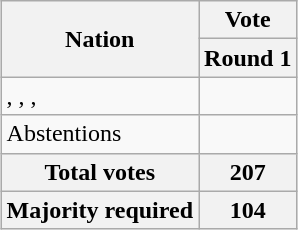<table class="wikitable" style="margin: 0 auto;text-align: left">
<tr>
<th rowspan="2">Nation</th>
<th colspan="2">Vote</th>
</tr>
<tr>
<th>Round 1</th>
</tr>
<tr>
<td align=left>, , , </td>
<td></td>
</tr>
<tr>
<td align=left>Abstentions</td>
<td></td>
</tr>
<tr>
<th align=left>Total votes</th>
<th>207</th>
</tr>
<tr>
<th align=left>Majority required</th>
<th>104</th>
</tr>
</table>
